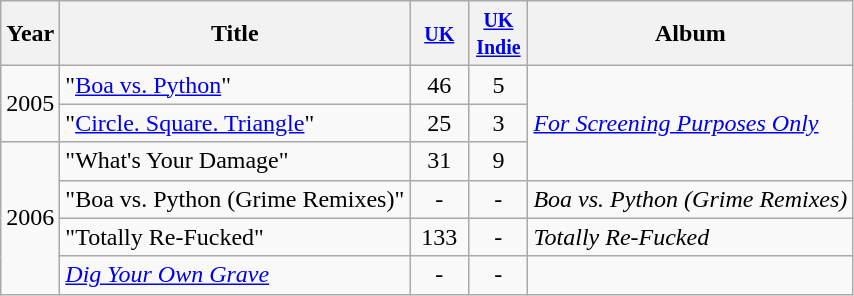<table class="wikitable">
<tr>
<th>Year</th>
<th>Title</th>
<th style="width:2em"><small><a href='#'>UK</a></small></th>
<th style="width:2em"><small><a href='#'>UK Indie</a></small></th>
<th>Album</th>
</tr>
<tr>
<td rowspan="2">2005</td>
<td>"<a href='#'>Boa vs. Python</a>"</td>
<td align="center">46</td>
<td align="center">5</td>
<td rowspan="3"><em><a href='#'>For Screening Purposes Only</a></em></td>
</tr>
<tr>
<td>"<a href='#'>Circle. Square. Triangle</a>"</td>
<td align="center">25</td>
<td align="center">3</td>
</tr>
<tr>
<td rowspan="4">2006</td>
<td>"What's Your Damage"</td>
<td align="center">31</td>
<td align="center">9</td>
</tr>
<tr>
<td>"Boa vs. Python (Grime Remixes)"</td>
<td align="center">-</td>
<td align="center">-</td>
<td rowspan="1"><em>Boa vs. Python (Grime Remixes)</em></td>
</tr>
<tr>
<td>"Totally Re-Fucked"</td>
<td align="center">133</td>
<td align="center">-</td>
<td rowspan="1"><em>Totally Re-Fucked</em></td>
</tr>
<tr>
<td><em><a href='#'>Dig Your Own Grave</a></em></td>
<td align="center">-</td>
<td align="center">-</td>
<td rowspan="1"></td>
</tr>
</table>
